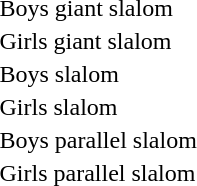<table>
<tr>
<td>Boys giant slalom</td>
<td></td>
<td></td>
<td></td>
</tr>
<tr>
<td>Girls giant slalom</td>
<td></td>
<td></td>
<td></td>
</tr>
<tr>
<td>Boys slalom</td>
<td></td>
<td></td>
<td></td>
</tr>
<tr>
<td>Girls slalom</td>
<td></td>
<td></td>
<td></td>
</tr>
<tr>
<td>Boys parallel slalom</td>
<td></td>
<td></td>
<td></td>
</tr>
<tr>
<td>Girls parallel slalom</td>
<td></td>
<td></td>
<td></td>
</tr>
</table>
